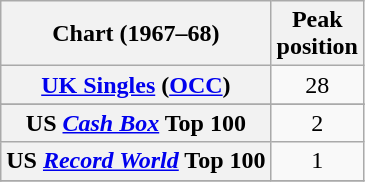<table class="wikitable sortable plainrowheaders">
<tr>
<th scope="col">Chart (1967–68)</th>
<th scope="col">Peak<br>position</th>
</tr>
<tr>
<th scope="row"><a href='#'>UK Singles</a> (<a href='#'>OCC</a>)</th>
<td align="center">28</td>
</tr>
<tr>
</tr>
<tr>
</tr>
<tr>
</tr>
<tr>
<th scope="row">US <a href='#'><em>Cash Box</em></a> Top 100</th>
<td align="center">2</td>
</tr>
<tr>
<th scope="row">US <em><a href='#'>Record World</a></em> Top 100</th>
<td align="center">1</td>
</tr>
<tr>
</tr>
</table>
